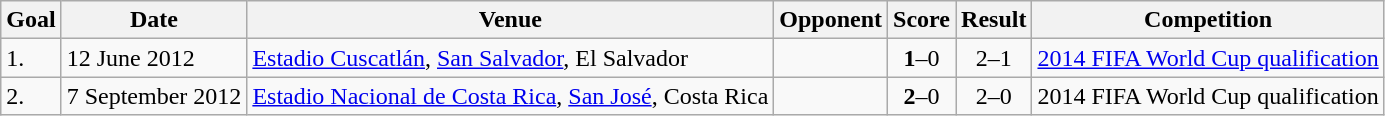<table class="wikitable plainrowheaders sortable">
<tr>
<th>Goal</th>
<th>Date</th>
<th>Venue</th>
<th>Opponent</th>
<th>Score</th>
<th>Result</th>
<th>Competition</th>
</tr>
<tr>
<td>1.</td>
<td>12 June 2012</td>
<td><a href='#'>Estadio Cuscatlán</a>, <a href='#'>San Salvador</a>, El Salvador</td>
<td></td>
<td align=center><strong>1</strong>–0</td>
<td align=center>2–1</td>
<td><a href='#'>2014 FIFA World Cup qualification</a></td>
</tr>
<tr>
<td>2.</td>
<td>7 September 2012</td>
<td><a href='#'>Estadio Nacional de Costa Rica</a>, <a href='#'>San José</a>, Costa Rica</td>
<td></td>
<td align=center><strong>2</strong>–0</td>
<td align=center>2–0</td>
<td>2014 FIFA World Cup qualification</td>
</tr>
</table>
